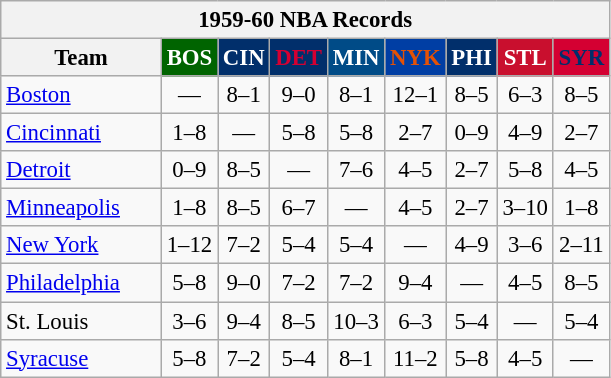<table class="wikitable" style="font-size:95%; text-align:center;">
<tr>
<th colspan=9>1959-60 NBA Records</th>
</tr>
<tr>
<th width=100>Team</th>
<th style="background:#006400;color:#FFFFFF;width=35">BOS</th>
<th style="background:#012F6B;color:#FFFFFF;width=35">CIN</th>
<th style="background:#012F6B;color:#D40032;width=35">DET</th>
<th style="background:#004B87;color:#FFFFFF;width=35">MIN</th>
<th style="background:#003EA4;color:#E45206;width=35">NYK</th>
<th style="background:#012F6B;color:#FFFFFF;width=35">PHI</th>
<th style="background:#C90F2E;color:#FFFFFF;width=35">STL</th>
<th style="background:#D40032;color:#022E6B;width=35">SYR</th>
</tr>
<tr>
<td style="text-align:left;"><a href='#'>Boston</a></td>
<td>—</td>
<td>8–1</td>
<td>9–0</td>
<td>8–1</td>
<td>12–1</td>
<td>8–5</td>
<td>6–3</td>
<td>8–5</td>
</tr>
<tr>
<td style="text-align:left;"><a href='#'>Cincinnati</a></td>
<td>1–8</td>
<td>—</td>
<td>5–8</td>
<td>5–8</td>
<td>2–7</td>
<td>0–9</td>
<td>4–9</td>
<td>2–7</td>
</tr>
<tr>
<td style="text-align:left;"><a href='#'>Detroit</a></td>
<td>0–9</td>
<td>8–5</td>
<td>—</td>
<td>7–6</td>
<td>4–5</td>
<td>2–7</td>
<td>5–8</td>
<td>4–5</td>
</tr>
<tr>
<td style="text-align:left;"><a href='#'>Minneapolis</a></td>
<td>1–8</td>
<td>8–5</td>
<td>6–7</td>
<td>—</td>
<td>4–5</td>
<td>2–7</td>
<td>3–10</td>
<td>1–8</td>
</tr>
<tr>
<td style="text-align:left;"><a href='#'>New York</a></td>
<td>1–12</td>
<td>7–2</td>
<td>5–4</td>
<td>5–4</td>
<td>—</td>
<td>4–9</td>
<td>3–6</td>
<td>2–11</td>
</tr>
<tr>
<td style="text-align:left;"><a href='#'>Philadelphia</a></td>
<td>5–8</td>
<td>9–0</td>
<td>7–2</td>
<td>7–2</td>
<td>9–4</td>
<td>—</td>
<td>4–5</td>
<td>8–5</td>
</tr>
<tr>
<td style="text-align:left;">St. Louis</td>
<td>3–6</td>
<td>9–4</td>
<td>8–5</td>
<td>10–3</td>
<td>6–3</td>
<td>5–4</td>
<td>—</td>
<td>5–4</td>
</tr>
<tr>
<td style="text-align:left;"><a href='#'>Syracuse</a></td>
<td>5–8</td>
<td>7–2</td>
<td>5–4</td>
<td>8–1</td>
<td>11–2</td>
<td>5–8</td>
<td>4–5</td>
<td>—</td>
</tr>
</table>
